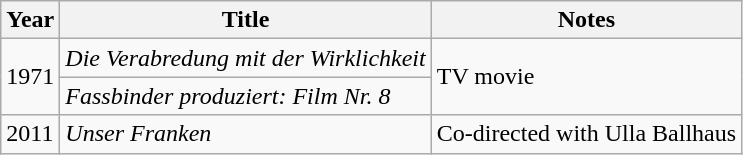<table class="wikitable">
<tr>
<th>Year</th>
<th>Title</th>
<th>Notes</th>
</tr>
<tr>
<td rowspan=2>1971</td>
<td><em>Die Verabredung mit der Wirklichkeit</em></td>
<td rowspan=2>TV movie</td>
</tr>
<tr>
<td><em>Fassbinder produziert: Film Nr. 8</em></td>
</tr>
<tr>
<td>2011</td>
<td><em>Unser Franken</em></td>
<td>Co-directed with Ulla Ballhaus</td>
</tr>
</table>
